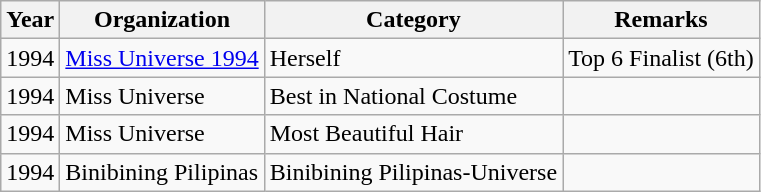<table class="wikitable sortable">
<tr>
<th>Year</th>
<th>Organization</th>
<th>Category</th>
<th>Remarks</th>
</tr>
<tr>
<td>1994</td>
<td><a href='#'>Miss Universe 1994</a></td>
<td>Herself</td>
<td>Top 6 Finalist (6th)</td>
</tr>
<tr>
<td>1994</td>
<td>Miss Universe</td>
<td>Best in National Costume</td>
<td></td>
</tr>
<tr>
<td>1994</td>
<td>Miss Universe</td>
<td>Most Beautiful Hair</td>
<td></td>
</tr>
<tr>
<td>1994</td>
<td>Binibining Pilipinas</td>
<td>Binibining Pilipinas-Universe</td>
<td></td>
</tr>
</table>
